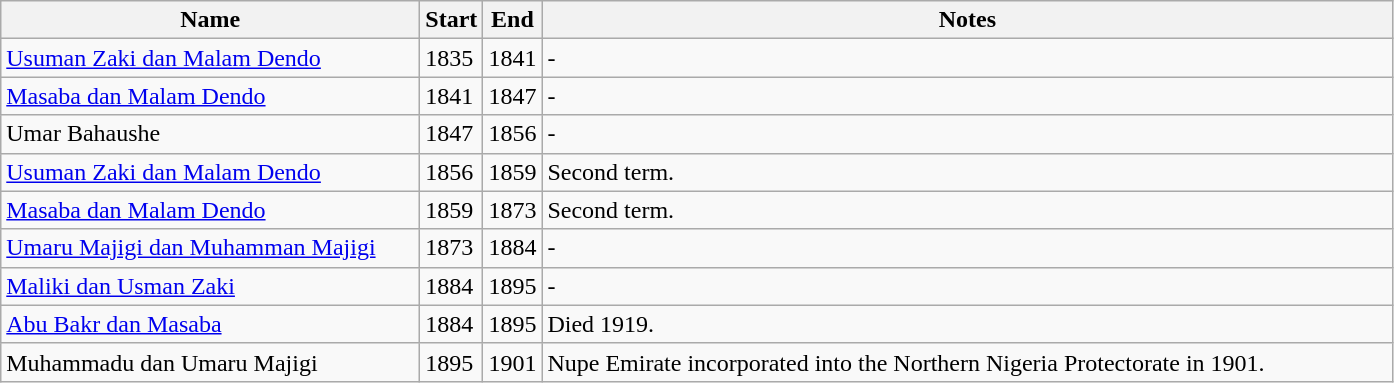<table class=wikitable style="text-align:left;">
<tr>
<th style="width:17em;">Name</th>
<th>Start</th>
<th>End</th>
<th style="width:35em;">Notes</th>
</tr>
<tr>
<td><a href='#'>Usuman Zaki dan Malam Dendo</a></td>
<td>1835</td>
<td>1841</td>
<td>-</td>
</tr>
<tr>
<td><a href='#'>Masaba dan Malam Dendo</a></td>
<td>1841</td>
<td>1847</td>
<td>-</td>
</tr>
<tr>
<td>Umar Bahaushe</td>
<td>1847</td>
<td>1856</td>
<td>-</td>
</tr>
<tr>
<td><a href='#'>Usuman Zaki dan Malam Dendo</a></td>
<td>1856</td>
<td>1859</td>
<td>Second term.</td>
</tr>
<tr>
<td><a href='#'>Masaba dan Malam Dendo</a></td>
<td>1859</td>
<td>1873</td>
<td>Second term.</td>
</tr>
<tr>
<td><a href='#'>Umaru Majigi dan Muhamman Majigi</a></td>
<td>1873</td>
<td>1884</td>
<td>-</td>
</tr>
<tr>
<td><a href='#'>Maliki dan Usman Zaki</a></td>
<td>1884</td>
<td>1895</td>
<td>-</td>
</tr>
<tr>
<td><a href='#'>Abu Bakr dan Masaba</a></td>
<td>1884</td>
<td>1895</td>
<td>Died 1919.</td>
</tr>
<tr>
<td>Muhammadu dan Umaru Majigi</td>
<td>1895</td>
<td>1901</td>
<td>Nupe Emirate incorporated into the Northern Nigeria Protectorate in 1901.</td>
</tr>
</table>
